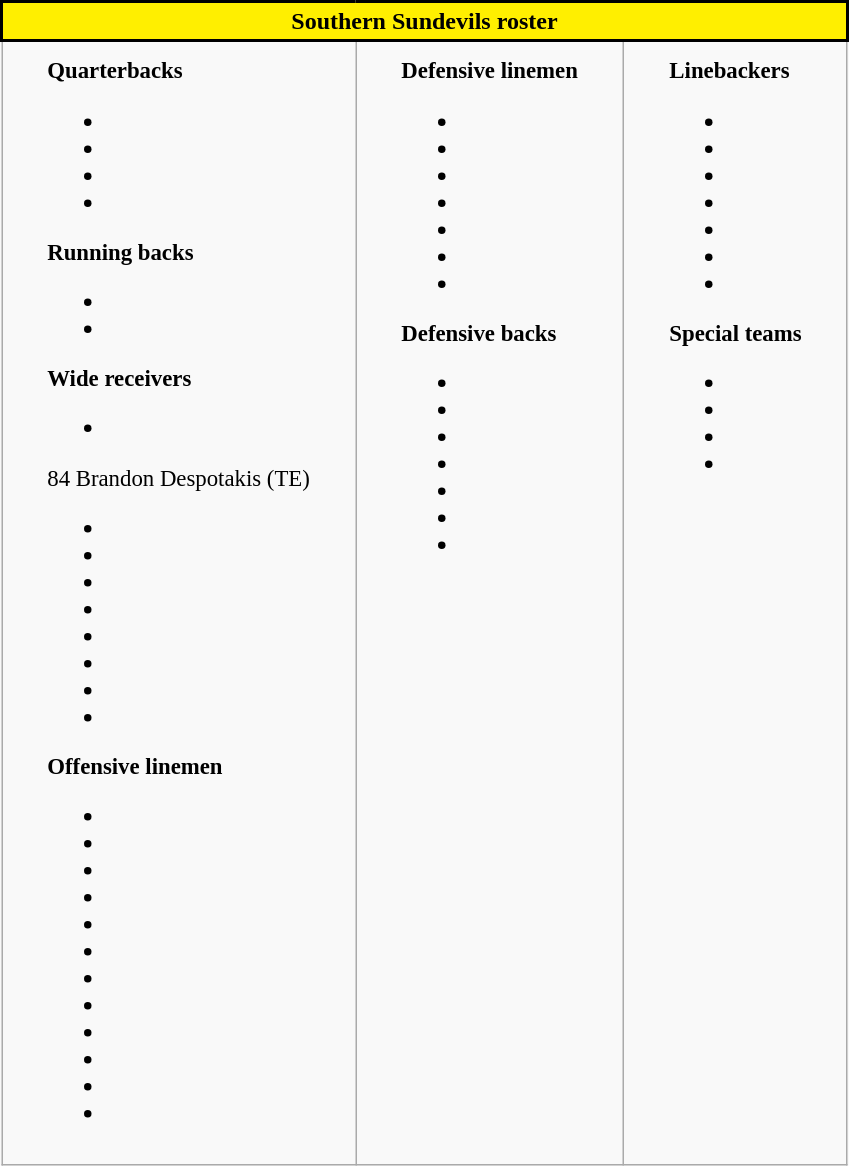<table class="wikitable" style="border: solid black 1px;">
<tr>
<th colspan=7 style="background-color: #FFEF00; text-align: center; border: solid black 2px; color:black;">Southern Sundevils roster</th>
</tr>
<tr>
<td style="font-size: 95%; padding: 10px 30px;" valign="top"><strong>Quarterbacks</strong><br><ul><li></li><li></li><li></li><li></li></ul><strong>Running backs</strong><ul><li></li><li></li></ul><strong>Wide receivers</strong><ul><li></li></ul>84 Brandon Despotakis (TE)<ul><li></li><li></li><li></li><li></li><li></li><li></li><li></li><li></li></ul><strong>Offensive linemen</strong><ul><li></li><li></li><li></li><li></li><li></li><li></li><li></li><li></li><li></li><li></li><li></li><li></li></ul></td>
<td style="font-size: 95%; padding: 10px 30px;" valign="top"><strong>Defensive linemen</strong><br><ul><li></li><li></li><li></li><li></li><li></li><li></li><li></li></ul><strong>Defensive backs</strong><ul><li></li><li></li><li></li><li></li><li></li><li></li><li></li></ul></td>
<td style="font-size: 95%; padding: 10px 30px;" valign="top"><strong>Linebackers</strong><br><ul><li></li><li></li><li></li><li></li><li></li><li></li><li></li></ul><strong>Special teams</strong><ul><li></li><li></li><li></li><li></li></ul></td>
</tr>
</table>
